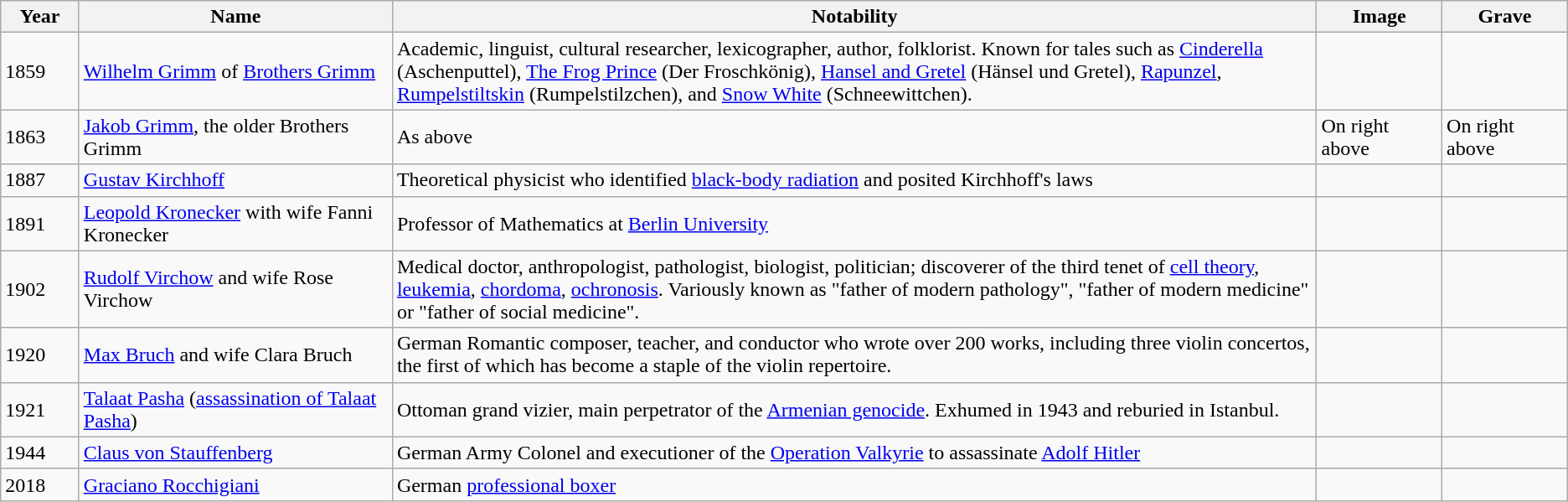<table class="wikitable">
<tr>
<th width="5%">Year</th>
<th width="20%">Name</th>
<th width="59%">Notability</th>
<th width="8%">Image</th>
<th width="8%">Grave</th>
</tr>
<tr>
<td>1859</td>
<td><a href='#'>Wilhelm Grimm</a> of <a href='#'>Brothers Grimm</a></td>
<td>Academic, linguist, cultural researcher, lexicographer, author, folklorist. Known for tales such as <a href='#'>Cinderella</a>   (Aschenputtel), <a href='#'>The Frog Prince</a> (Der Froschkönig), <a href='#'>Hansel and Gretel</a> (Hänsel und Gretel), <a href='#'>Rapunzel</a>, <a href='#'>Rumpelstiltskin</a> (Rumpelstilzchen), and <a href='#'>Snow White</a> (Schneewittchen).</td>
<td></td>
<td></td>
</tr>
<tr>
<td>1863</td>
<td><a href='#'>Jakob Grimm</a>, the older Brothers Grimm</td>
<td>As above</td>
<td>On right above</td>
<td>On right above</td>
</tr>
<tr>
<td>1887</td>
<td><a href='#'>Gustav Kirchhoff</a></td>
<td>Theoretical physicist who identified <a href='#'>black-body radiation</a> and posited Kirchhoff's laws</td>
<td></td>
<td></td>
</tr>
<tr>
<td>1891</td>
<td><a href='#'>Leopold Kronecker</a> with wife Fanni Kronecker</td>
<td>Professor of Mathematics at <a href='#'>Berlin University</a></td>
<td></td>
<td></td>
</tr>
<tr>
<td>1902</td>
<td><a href='#'>Rudolf Virchow</a> and wife Rose Virchow</td>
<td>Medical doctor, anthropologist, pathologist, biologist, politician; discoverer of the third tenet of <a href='#'>cell theory</a>, <a href='#'>leukemia</a>, <a href='#'>chordoma</a>, <a href='#'>ochronosis</a>. Variously known as "father of modern pathology", "father of modern medicine" or "father of social medicine".</td>
<td></td>
<td></td>
</tr>
<tr>
<td>1920</td>
<td><a href='#'>Max Bruch</a> and wife Clara Bruch</td>
<td>German Romantic composer, teacher, and conductor who wrote over 200 works, including three violin concertos, the first of which has become a staple of the violin repertoire.</td>
<td></td>
<td></td>
</tr>
<tr>
<td>1921</td>
<td><a href='#'>Talaat Pasha</a> (<a href='#'>assassination of Talaat Pasha</a>)</td>
<td>Ottoman grand vizier, main perpetrator of the <a href='#'>Armenian genocide</a>. Exhumed in 1943 and reburied in Istanbul.</td>
<td></td>
</tr>
<tr>
<td>1944</td>
<td><a href='#'>Claus von Stauffenberg</a></td>
<td>German Army Colonel and executioner of the <a href='#'>Operation Valkyrie</a> to assassinate <a href='#'>Adolf Hitler</a></td>
<td></td>
<td></td>
</tr>
<tr>
<td>2018</td>
<td><a href='#'>Graciano Rocchigiani</a></td>
<td>German <a href='#'>professional boxer</a></td>
<td></td>
<td></td>
</tr>
</table>
